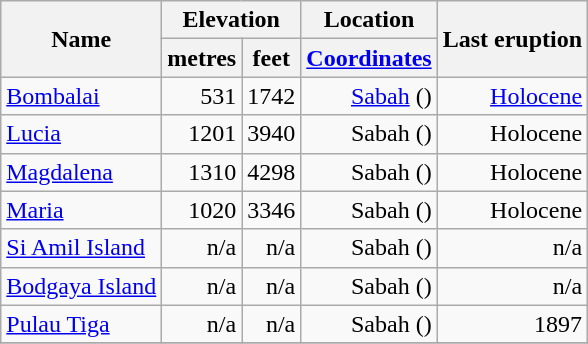<table class="wikitable">
<tr>
<th rowspan="2">Name</th>
<th colspan ="2">Elevation</th>
<th>Location</th>
<th rowspan="2">Last eruption</th>
</tr>
<tr>
<th>metres</th>
<th>feet</th>
<th><a href='#'>Coordinates</a></th>
</tr>
<tr style="text-align:right">
<td style="text-align:left"><a href='#'>Bombalai</a></td>
<td>531</td>
<td>1742</td>
<td><a href='#'>Sabah</a> ()</td>
<td><a href='#'>Holocene</a></td>
</tr>
<tr style="text-align:right">
<td style="text-align:left"><a href='#'>Lucia</a></td>
<td>1201</td>
<td>3940</td>
<td>Sabah ()</td>
<td>Holocene</td>
</tr>
<tr style="text-align:right">
<td style="text-align:left"><a href='#'>Magdalena</a></td>
<td>1310</td>
<td>4298</td>
<td>Sabah ()</td>
<td>Holocene</td>
</tr>
<tr style="text-align:right">
<td style="text-align:left"><a href='#'>Maria</a></td>
<td>1020</td>
<td>3346</td>
<td>Sabah ()</td>
<td>Holocene</td>
</tr>
<tr style="text-align:right">
<td style="text-align:left"><a href='#'>Si Amil Island</a></td>
<td>n/a</td>
<td>n/a</td>
<td>Sabah ()</td>
<td>n/a</td>
</tr>
<tr style="text-align:right">
<td style="text-align:left"><a href='#'>Bodgaya Island</a></td>
<td>n/a</td>
<td>n/a</td>
<td>Sabah ()</td>
<td>n/a</td>
</tr>
<tr style="text-align:right">
<td style="text-align:left"><a href='#'>Pulau Tiga</a></td>
<td>n/a</td>
<td>n/a</td>
<td>Sabah ()</td>
<td>1897</td>
</tr>
<tr style="text-align:right">
</tr>
</table>
